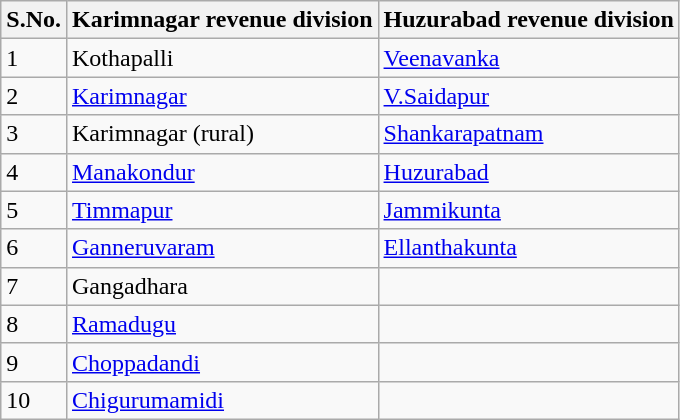<table class="wikitable">
<tr>
<th>S.No.</th>
<th>Karimnagar revenue division</th>
<th>Huzurabad revenue division</th>
</tr>
<tr>
<td>1</td>
<td>Kothapalli</td>
<td><a href='#'>Veenavanka</a></td>
</tr>
<tr>
<td>2</td>
<td><a href='#'>Karimnagar</a></td>
<td><a href='#'>V.Saidapur</a></td>
</tr>
<tr>
<td>3</td>
<td>Karimnagar (rural)</td>
<td><a href='#'>Shankarapatnam</a></td>
</tr>
<tr>
<td>4</td>
<td><a href='#'>Manakondur</a></td>
<td><a href='#'>Huzurabad</a></td>
</tr>
<tr>
<td>5</td>
<td><a href='#'>Timmapur</a></td>
<td><a href='#'>Jammikunta</a></td>
</tr>
<tr>
<td>6</td>
<td><a href='#'>Ganneruvaram</a></td>
<td><a href='#'>Ellanthakunta</a></td>
</tr>
<tr>
<td>7</td>
<td>Gangadhara</td>
<td></td>
</tr>
<tr>
<td>8</td>
<td><a href='#'>Ramadugu</a></td>
<td></td>
</tr>
<tr>
<td>9</td>
<td><a href='#'>Choppadandi</a></td>
<td></td>
</tr>
<tr>
<td>10</td>
<td><a href='#'>Chigurumamidi</a></td>
<td></td>
</tr>
</table>
